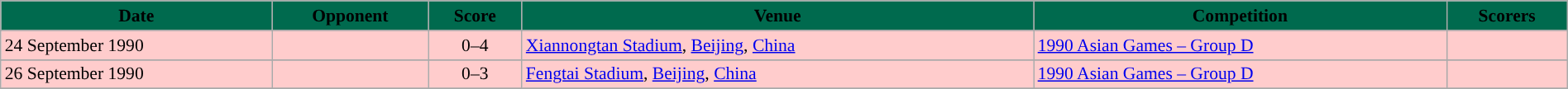<table class="wikitable" width=100% style="text-align:left;font-size:90%;">
<tr>
<th style="background:#006a4e;"><span>Date</span></th>
<th style="background:#006a4e;"><span>Opponent</span></th>
<th style="background:#006a4e;"><span>Score</span></th>
<th style="background:#006a4e;"><span>Venue</span></th>
<th style="background:#006a4e;"><span>Competition</span></th>
<th style="background:#006a4e;"><span>Scorers</span></th>
</tr>
<tr>
</tr>
<tr style="background:#fcc;">
<td>24 September 1990</td>
<td></td>
<td style="text-align: center">0–4</td>
<td> <a href='#'>Xiannongtan Stadium</a>, <a href='#'>Beijing</a>, <a href='#'>China</a></td>
<td><a href='#'>1990 Asian Games – Group D</a></td>
<td></td>
</tr>
<tr>
</tr>
<tr style="background:#fcc;">
<td>26 September 1990</td>
<td></td>
<td style="text-align: center">0–3</td>
<td> <a href='#'>Fengtai Stadium</a>, <a href='#'>Beijing</a>, <a href='#'>China</a></td>
<td><a href='#'>1990 Asian Games – Group D</a></td>
<td></td>
</tr>
<tr>
</tr>
</table>
